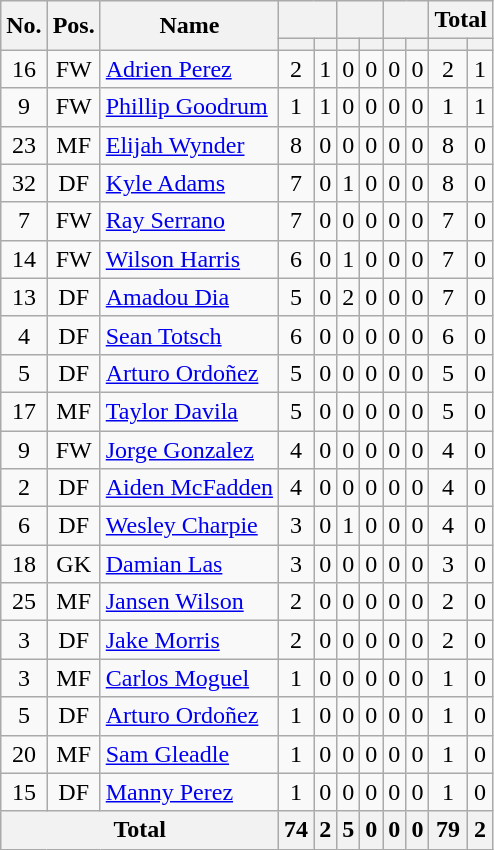<table class="wikitable sortable" style="text-align: center;">
<tr>
<th rowspan="2">No.</th>
<th rowspan="2">Pos.</th>
<th rowspan="2">Name</th>
<th colspan="2"></th>
<th colspan="2"></th>
<th colspan="2"></th>
<th colspan="2"><strong>Total</strong></th>
</tr>
<tr>
<th></th>
<th></th>
<th></th>
<th></th>
<th></th>
<th></th>
<th></th>
<th></th>
</tr>
<tr>
<td>16</td>
<td>FW</td>
<td align="left"> <a href='#'>Adrien Perez</a></td>
<td>2</td>
<td>1</td>
<td>0</td>
<td>0</td>
<td>0</td>
<td>0</td>
<td>2</td>
<td>1</td>
</tr>
<tr>
<td>9</td>
<td>FW</td>
<td align="left"> <a href='#'>Phillip Goodrum</a></td>
<td>1</td>
<td>1</td>
<td>0</td>
<td>0</td>
<td>0</td>
<td>0</td>
<td>1</td>
<td>1</td>
</tr>
<tr>
<td>23</td>
<td>MF</td>
<td align="left"> <a href='#'>Elijah Wynder</a></td>
<td>8</td>
<td>0</td>
<td>0</td>
<td>0</td>
<td>0</td>
<td>0</td>
<td>8</td>
<td>0</td>
</tr>
<tr>
<td>32</td>
<td>DF</td>
<td align="left"> <a href='#'>Kyle Adams</a></td>
<td>7</td>
<td>0</td>
<td>1</td>
<td>0</td>
<td>0</td>
<td>0</td>
<td>8</td>
<td>0</td>
</tr>
<tr>
<td>7</td>
<td>FW</td>
<td align="left"> <a href='#'>Ray Serrano</a></td>
<td>7</td>
<td>0</td>
<td>0</td>
<td>0</td>
<td>0</td>
<td>0</td>
<td>7</td>
<td>0</td>
</tr>
<tr>
<td>14</td>
<td>FW</td>
<td align="left"> <a href='#'>Wilson Harris</a></td>
<td>6</td>
<td>0</td>
<td>1</td>
<td>0</td>
<td>0</td>
<td>0</td>
<td>7</td>
<td>0</td>
</tr>
<tr>
<td>13</td>
<td>DF</td>
<td align="left"> <a href='#'>Amadou Dia</a></td>
<td>5</td>
<td>0</td>
<td>2</td>
<td>0</td>
<td>0</td>
<td>0</td>
<td>7</td>
<td>0</td>
</tr>
<tr>
<td>4</td>
<td>DF</td>
<td align="left"> <a href='#'>Sean Totsch</a></td>
<td>6</td>
<td>0</td>
<td>0</td>
<td>0</td>
<td>0</td>
<td>0</td>
<td>6</td>
<td>0</td>
</tr>
<tr>
<td>5</td>
<td>DF</td>
<td align="left"> <a href='#'>Arturo Ordoñez</a></td>
<td>5</td>
<td>0</td>
<td>0</td>
<td>0</td>
<td>0</td>
<td>0</td>
<td>5</td>
<td>0</td>
</tr>
<tr>
<td>17</td>
<td>MF</td>
<td align="left"> <a href='#'>Taylor Davila</a></td>
<td>5</td>
<td>0</td>
<td>0</td>
<td>0</td>
<td>0</td>
<td>0</td>
<td>5</td>
<td>0</td>
</tr>
<tr>
<td>9</td>
<td>FW</td>
<td align="left"> <a href='#'>Jorge Gonzalez</a></td>
<td>4</td>
<td>0</td>
<td>0</td>
<td>0</td>
<td>0</td>
<td>0</td>
<td>4</td>
<td>0</td>
</tr>
<tr>
<td>2</td>
<td>DF</td>
<td align="left"> <a href='#'>Aiden McFadden</a></td>
<td>4</td>
<td>0</td>
<td>0</td>
<td>0</td>
<td>0</td>
<td>0</td>
<td>4</td>
<td>0</td>
</tr>
<tr>
<td>6</td>
<td>DF</td>
<td align="left"> <a href='#'>Wesley Charpie</a></td>
<td>3</td>
<td>0</td>
<td>1</td>
<td>0</td>
<td>0</td>
<td>0</td>
<td>4</td>
<td>0</td>
</tr>
<tr>
<td>18</td>
<td>GK</td>
<td align="left"> <a href='#'>Damian Las</a></td>
<td>3</td>
<td>0</td>
<td>0</td>
<td>0</td>
<td>0</td>
<td>0</td>
<td>3</td>
<td>0</td>
</tr>
<tr>
<td>25</td>
<td>MF</td>
<td align="left"> <a href='#'>Jansen Wilson</a></td>
<td>2</td>
<td>0</td>
<td>0</td>
<td>0</td>
<td>0</td>
<td>0</td>
<td>2</td>
<td>0</td>
</tr>
<tr>
<td>3</td>
<td>DF</td>
<td align="left"> <a href='#'>Jake Morris</a></td>
<td>2</td>
<td>0</td>
<td>0</td>
<td>0</td>
<td>0</td>
<td>0</td>
<td>2</td>
<td>0</td>
</tr>
<tr>
<td>3</td>
<td>MF</td>
<td align="left"> <a href='#'>Carlos Moguel</a></td>
<td>1</td>
<td>0</td>
<td>0</td>
<td>0</td>
<td>0</td>
<td>0</td>
<td>1</td>
<td>0</td>
</tr>
<tr>
<td>5</td>
<td>DF</td>
<td align="left"> <a href='#'>Arturo Ordoñez</a></td>
<td>1</td>
<td>0</td>
<td>0</td>
<td>0</td>
<td>0</td>
<td>0</td>
<td>1</td>
<td>0</td>
</tr>
<tr>
<td>20</td>
<td>MF</td>
<td align="left"> <a href='#'>Sam Gleadle</a></td>
<td>1</td>
<td>0</td>
<td>0</td>
<td>0</td>
<td>0</td>
<td>0</td>
<td>1</td>
<td>0</td>
</tr>
<tr>
<td>15</td>
<td>DF</td>
<td align="left"> <a href='#'>Manny Perez</a></td>
<td>1</td>
<td>0</td>
<td>0</td>
<td>0</td>
<td>0</td>
<td>0</td>
<td>1</td>
<td>0</td>
</tr>
<tr>
<th colspan="3">Total</th>
<th>74</th>
<th>2</th>
<th>5</th>
<th>0</th>
<th>0</th>
<th>0</th>
<th>79</th>
<th>2</th>
</tr>
</table>
